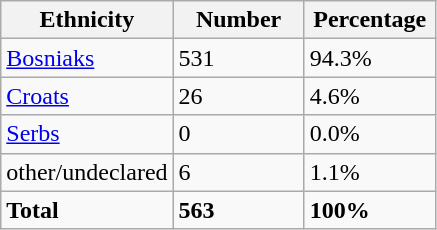<table class="wikitable">
<tr>
<th width="100px">Ethnicity</th>
<th width="80px">Number</th>
<th width="80px">Percentage</th>
</tr>
<tr>
<td><a href='#'>Bosniaks</a></td>
<td>531</td>
<td>94.3%</td>
</tr>
<tr>
<td><a href='#'>Croats</a></td>
<td>26</td>
<td>4.6%</td>
</tr>
<tr>
<td><a href='#'>Serbs</a></td>
<td>0</td>
<td>0.0%</td>
</tr>
<tr>
<td>other/undeclared</td>
<td>6</td>
<td>1.1%</td>
</tr>
<tr>
<td><strong>Total</strong></td>
<td><strong>563</strong></td>
<td><strong>100%</strong></td>
</tr>
</table>
